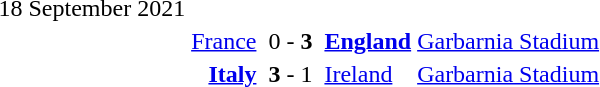<table>
<tr>
<td>18 September 2021</td>
</tr>
<tr>
<td></td>
<td align=right><a href='#'>France</a></td>
<td></td>
<td>0 - <strong>3</strong></td>
<td></td>
<td><strong><a href='#'>England</a></strong></td>
<td><a href='#'>Garbarnia Stadium</a></td>
</tr>
<tr>
<td></td>
<td align=right><strong><a href='#'>Italy</a></strong></td>
<td></td>
<td><strong>3</strong> - 1</td>
<td></td>
<td><a href='#'>Ireland</a></td>
<td><a href='#'>Garbarnia Stadium</a></td>
</tr>
</table>
